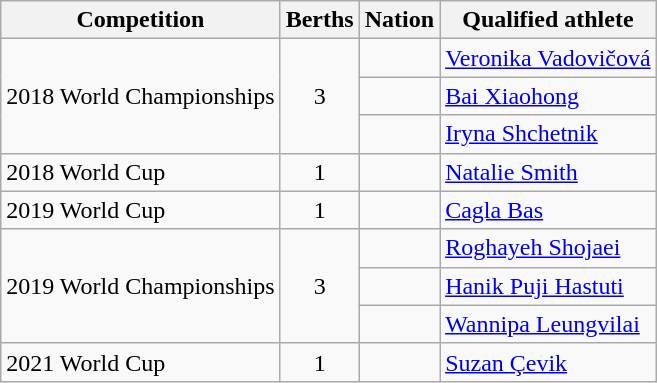<table class="wikitable">
<tr>
<th>Competition</th>
<th>Berths</th>
<th>Nation</th>
<th>Qualified athlete</th>
</tr>
<tr>
<td rowspan=3>2018 World Championships</td>
<td align=center rowspan=3>3</td>
<td></td>
<td><a href='#'>Veronika Vadovičová</a></td>
</tr>
<tr>
<td></td>
<td><a href='#'>Bai Xiaohong</a></td>
</tr>
<tr>
<td></td>
<td><a href='#'>Iryna Shchetnik</a></td>
</tr>
<tr>
<td>2018 World Cup</td>
<td align=center>1</td>
<td></td>
<td><a href='#'>Natalie Smith</a></td>
</tr>
<tr>
<td>2019 World Cup</td>
<td align=center>1</td>
<td></td>
<td><a href='#'>Cagla Bas</a></td>
</tr>
<tr>
<td rowspan=3>2019 World Championships</td>
<td align=center rowspan=3>3</td>
<td></td>
<td><a href='#'>Roghayeh Shojaei</a></td>
</tr>
<tr>
<td></td>
<td><a href='#'>Hanik Puji Hastuti</a></td>
</tr>
<tr>
<td></td>
<td><a href='#'>Wannipa Leungvilai</a></td>
</tr>
<tr>
<td>2021 World Cup</td>
<td align=center>1</td>
<td></td>
<td><a href='#'>Suzan Çevik</a></td>
</tr>
</table>
